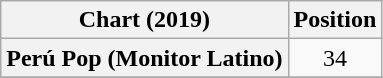<table class="wikitable plainrowheaders sortable" style="text-align:center">
<tr>
<th scope="col">Chart (2019)</th>
<th scope="col">Position</th>
</tr>
<tr>
<th scope="row">Perú Pop (Monitor Latino)</th>
<td>34</td>
</tr>
<tr>
</tr>
</table>
